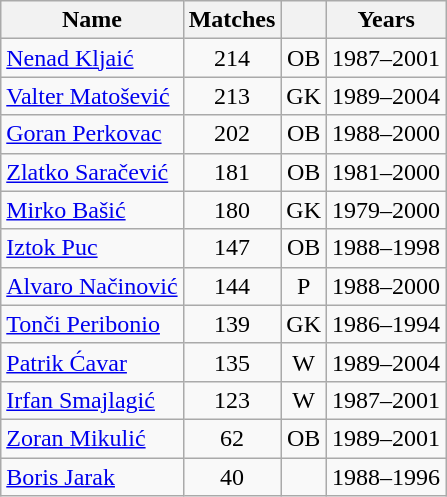<table class="wikitable sortable" style="text-align:center">
<tr>
<th>Name</th>
<th>Matches</th>
<th></th>
<th>Years</th>
</tr>
<tr>
<td style=text-align:left><a href='#'>Nenad Kljaić</a></td>
<td>214</td>
<td>OB</td>
<td>1987–2001</td>
</tr>
<tr>
<td style=text-align:left><a href='#'>Valter Matošević</a></td>
<td>213</td>
<td>GK</td>
<td>1989–2004</td>
</tr>
<tr>
<td style=text-align:left><a href='#'>Goran Perkovac</a></td>
<td>202</td>
<td>OB</td>
<td>1988–2000</td>
</tr>
<tr>
<td style=text-align:left><a href='#'>Zlatko Saračević</a></td>
<td>181</td>
<td>OB</td>
<td>1981–2000</td>
</tr>
<tr>
<td style=text-align:left><a href='#'>Mirko Bašić</a></td>
<td>180</td>
<td>GK</td>
<td>1979–2000</td>
</tr>
<tr>
<td style=text-align:left><a href='#'>Iztok Puc</a></td>
<td>147</td>
<td>OB</td>
<td>1988–1998</td>
</tr>
<tr>
<td style=text-align:left><a href='#'>Alvaro Načinović</a></td>
<td>144</td>
<td>P</td>
<td>1988–2000</td>
</tr>
<tr>
<td style=text-align:left><a href='#'>Tonči Peribonio</a></td>
<td>139</td>
<td>GK</td>
<td>1986–1994</td>
</tr>
<tr>
<td style=text-align:left><a href='#'>Patrik Ćavar</a></td>
<td>135</td>
<td>W</td>
<td>1989–2004</td>
</tr>
<tr>
<td style=text-align:left><a href='#'>Irfan Smajlagić</a></td>
<td>123</td>
<td>W</td>
<td>1987–2001</td>
</tr>
<tr>
<td style=text-align:left><a href='#'>Zoran Mikulić</a></td>
<td>62</td>
<td>OB</td>
<td>1989–2001</td>
</tr>
<tr>
<td style=text-align:left><a href='#'>Boris Jarak</a></td>
<td>40</td>
<td></td>
<td>1988–1996</td>
</tr>
</table>
